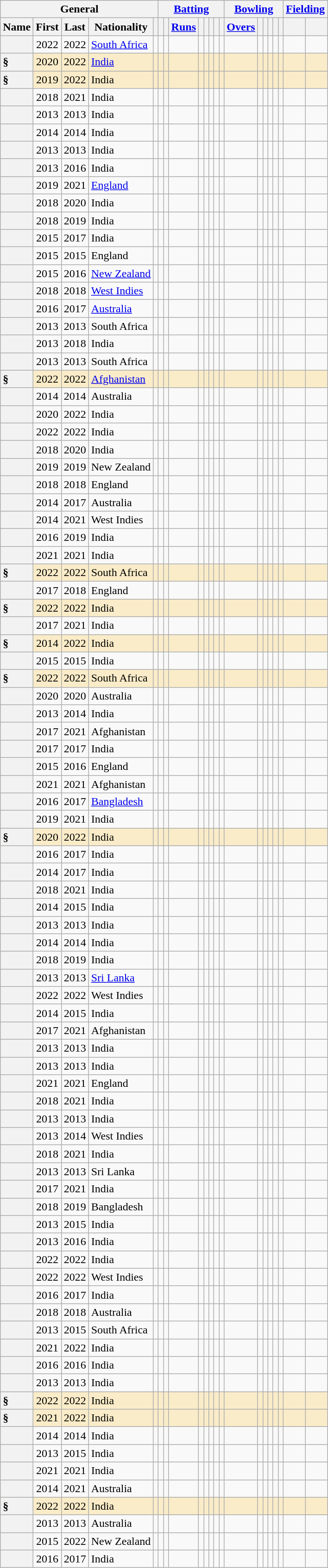<table class="wikitable plainrowheaders sortable">
<tr style="text-align:center;">
<th scope="col" colspan=5 class="unsortable">General</th>
<th scope="col" colspan=8 class="unsortable"><a href='#'>Batting</a></th>
<th scope="col" colspan=6 class="unsortable"><a href='#'>Bowling</a></th>
<th scope="col" colspan=2 class="unsortable"><a href='#'>Fielding</a></th>
</tr>
<tr style="text-align:center;">
<th scope="col">Name</th>
<th scope="col">First</th>
<th scope="col">Last</th>
<th scope="col">Nationality</th>
<th scope="col"></th>
<th scope="col"><a href='#'></a></th>
<th scope="col"><a href='#'></a></th>
<th scope="col"><a href='#'>Runs</a></th>
<th scope="col"><a href='#'></a></th>
<th scope="col"><a href='#'></a></th>
<th scope="col"><a href='#'></a></th>
<th scope="col"><a href='#'></a></th>
<th scope="col"><a href='#'></a></th>
<th scope="col"><a href='#'>Overs</a></th>
<th scope="col"><a href='#'></a></th>
<th scope="col"><a href='#'></a></th>
<th scope="col"><a href='#'></a></th>
<th scope="col"><a href='#'></a></th>
<th scope="col"><a href='#'></a></th>
<th scope="col"><a href='#'></a></th>
<th scope="col"><a href='#'></a></th>
</tr>
<tr style="text-align:center;">
<th scope="row" style="text-align:left;"></th>
<td>2022</td>
<td>2022</td>
<td align="left"><a href='#'>South Africa</a></td>
<td></td>
<td></td>
<td></td>
<td></td>
<td></td>
<td></td>
<td></td>
<td></td>
<td></td>
<td></td>
<td></td>
<td></td>
<td></td>
<td></td>
<td></td>
<td></td>
<td></td>
</tr>
<tr style="background:#faecc8;text-align:center;">
<th scope="row" style="text-align:left;"> §</th>
<td>2020</td>
<td>2022</td>
<td align="left"><a href='#'>India</a></td>
<td></td>
<td></td>
<td></td>
<td></td>
<td></td>
<td></td>
<td></td>
<td></td>
<td></td>
<td></td>
<td></td>
<td></td>
<td></td>
<td></td>
<td></td>
<td></td>
<td></td>
</tr>
<tr style="background:#faecc8;text-align:center;">
<th scope="row" style="text-align:left;"> §</th>
<td>2019</td>
<td>2022</td>
<td align="left">India</td>
<td></td>
<td></td>
<td></td>
<td></td>
<td></td>
<td></td>
<td></td>
<td></td>
<td></td>
<td></td>
<td></td>
<td></td>
<td></td>
<td></td>
<td></td>
<td></td>
<td></td>
</tr>
<tr style="text-align:center;">
<th scope="row" style="text-align:left;"></th>
<td>2018</td>
<td>2021</td>
<td align="left">India</td>
<td></td>
<td></td>
<td></td>
<td></td>
<td></td>
<td></td>
<td></td>
<td></td>
<td></td>
<td></td>
<td></td>
<td></td>
<td></td>
<td></td>
<td></td>
<td></td>
<td></td>
</tr>
<tr style="text-align:center;">
<th scope="row" style="text-align:left;"></th>
<td>2013</td>
<td>2013</td>
<td align="left">India</td>
<td></td>
<td></td>
<td></td>
<td></td>
<td></td>
<td></td>
<td></td>
<td></td>
<td></td>
<td></td>
<td></td>
<td></td>
<td></td>
<td></td>
<td></td>
<td></td>
<td></td>
</tr>
<tr style="text-align:center;">
<th scope="row" style="text-align:left;"></th>
<td>2014</td>
<td>2014</td>
<td align="left">India</td>
<td></td>
<td></td>
<td></td>
<td></td>
<td></td>
<td></td>
<td></td>
<td></td>
<td></td>
<td></td>
<td></td>
<td></td>
<td></td>
<td></td>
<td></td>
<td></td>
<td></td>
</tr>
<tr style="text-align:center;">
<th scope="row" style="text-align:left;"></th>
<td>2013</td>
<td>2013</td>
<td align="left">India</td>
<td></td>
<td></td>
<td></td>
<td></td>
<td></td>
<td></td>
<td></td>
<td></td>
<td></td>
<td></td>
<td></td>
<td></td>
<td></td>
<td></td>
<td></td>
<td></td>
<td></td>
</tr>
<tr style="text-align:center;">
<th scope="row" style="text-align:left;"></th>
<td>2013</td>
<td>2016</td>
<td align="left">India</td>
<td></td>
<td></td>
<td></td>
<td></td>
<td></td>
<td></td>
<td></td>
<td></td>
<td></td>
<td></td>
<td></td>
<td></td>
<td></td>
<td></td>
<td></td>
<td></td>
<td></td>
</tr>
<tr style="text-align:center;">
<th scope="row" style="text-align:left;"> </th>
<td>2019</td>
<td>2021</td>
<td align="left"><a href='#'>England</a></td>
<td></td>
<td></td>
<td></td>
<td></td>
<td></td>
<td></td>
<td></td>
<td></td>
<td></td>
<td></td>
<td></td>
<td></td>
<td></td>
<td></td>
<td></td>
<td></td>
<td></td>
</tr>
<tr style="text-align:center;">
<th scope="row" style="text-align:left;"></th>
<td>2018</td>
<td>2020</td>
<td align="left">India</td>
<td></td>
<td></td>
<td></td>
<td></td>
<td></td>
<td></td>
<td></td>
<td></td>
<td></td>
<td></td>
<td></td>
<td></td>
<td></td>
<td></td>
<td></td>
<td></td>
<td></td>
</tr>
<tr style="text-align:center;">
<th scope="row" style="text-align:left;"></th>
<td>2018</td>
<td>2019</td>
<td align="left">India</td>
<td></td>
<td></td>
<td></td>
<td></td>
<td></td>
<td></td>
<td></td>
<td></td>
<td></td>
<td></td>
<td></td>
<td></td>
<td></td>
<td></td>
<td></td>
<td></td>
<td></td>
</tr>
<tr style="text-align:center;">
<th scope="row" style="text-align:left;"></th>
<td>2015</td>
<td>2017</td>
<td align="left">India</td>
<td></td>
<td></td>
<td></td>
<td></td>
<td></td>
<td></td>
<td></td>
<td></td>
<td></td>
<td></td>
<td></td>
<td></td>
<td></td>
<td></td>
<td></td>
<td></td>
<td></td>
</tr>
<tr style="text-align:center;">
<th scope="row" style="text-align:left;"></th>
<td>2015</td>
<td>2015</td>
<td align="left">England</td>
<td></td>
<td></td>
<td></td>
<td></td>
<td></td>
<td></td>
<td></td>
<td></td>
<td></td>
<td></td>
<td></td>
<td></td>
<td></td>
<td></td>
<td></td>
<td></td>
<td></td>
</tr>
<tr style="text-align:center;">
<th scope="row" style="text-align:left;"></th>
<td>2015</td>
<td>2016</td>
<td align="left"><a href='#'>New Zealand</a></td>
<td></td>
<td></td>
<td></td>
<td></td>
<td></td>
<td></td>
<td></td>
<td></td>
<td></td>
<td></td>
<td></td>
<td></td>
<td></td>
<td></td>
<td></td>
<td></td>
<td></td>
</tr>
<tr style="text-align:center;">
<th scope="row" style="text-align:left;"></th>
<td>2018</td>
<td>2018</td>
<td align="left"><a href='#'>West Indies</a></td>
<td></td>
<td></td>
<td></td>
<td></td>
<td></td>
<td></td>
<td></td>
<td></td>
<td></td>
<td></td>
<td></td>
<td></td>
<td></td>
<td></td>
<td></td>
<td></td>
<td></td>
</tr>
<tr style="text-align:center;">
<th scope="row" style="text-align:left;"></th>
<td>2016</td>
<td>2017</td>
<td align="left"><a href='#'>Australia</a></td>
<td></td>
<td></td>
<td></td>
<td></td>
<td></td>
<td></td>
<td></td>
<td></td>
<td></td>
<td></td>
<td></td>
<td></td>
<td></td>
<td></td>
<td></td>
<td></td>
<td></td>
</tr>
<tr style="text-align:center;">
<th scope="row" style="text-align:left;"> </th>
<td>2013</td>
<td>2013</td>
<td align="left">South Africa</td>
<td></td>
<td></td>
<td></td>
<td></td>
<td></td>
<td></td>
<td></td>
<td></td>
<td></td>
<td></td>
<td></td>
<td></td>
<td></td>
<td></td>
<td></td>
<td></td>
<td></td>
</tr>
<tr style="text-align:center;">
<th scope="row" style="text-align:left;"> </th>
<td>2013</td>
<td>2018</td>
<td align="left">India</td>
<td></td>
<td></td>
<td></td>
<td></td>
<td></td>
<td></td>
<td></td>
<td></td>
<td></td>
<td></td>
<td></td>
<td></td>
<td></td>
<td></td>
<td></td>
<td></td>
<td></td>
</tr>
<tr style="text-align:center;">
<th scope="row" style="text-align:left;"></th>
<td>2013</td>
<td>2013</td>
<td align="left">South Africa</td>
<td></td>
<td></td>
<td></td>
<td></td>
<td></td>
<td></td>
<td></td>
<td></td>
<td></td>
<td></td>
<td></td>
<td></td>
<td></td>
<td></td>
<td></td>
<td></td>
<td></td>
</tr>
<tr style="background:#faecc8;text-align:center;">
<th scope="row" style="text-align:left;"> §</th>
<td>2022</td>
<td>2022</td>
<td align="left"><a href='#'>Afghanistan</a></td>
<td></td>
<td></td>
<td></td>
<td></td>
<td></td>
<td></td>
<td></td>
<td></td>
<td></td>
<td></td>
<td></td>
<td></td>
<td></td>
<td></td>
<td></td>
<td></td>
<td></td>
</tr>
<tr style="text-align:center;">
<th scope="row" style="text-align:left;"></th>
<td>2014</td>
<td>2014</td>
<td align="left">Australia</td>
<td></td>
<td></td>
<td></td>
<td></td>
<td></td>
<td></td>
<td></td>
<td></td>
<td></td>
<td></td>
<td></td>
<td></td>
<td></td>
<td></td>
<td></td>
<td></td>
<td></td>
</tr>
<tr style="text-align:center;">
<th scope="row" style="text-align:left;"></th>
<td>2020</td>
<td>2022</td>
<td align="left">India</td>
<td></td>
<td></td>
<td></td>
<td></td>
<td></td>
<td></td>
<td></td>
<td></td>
<td></td>
<td></td>
<td></td>
<td></td>
<td></td>
<td></td>
<td></td>
<td></td>
<td></td>
</tr>
<tr style="text-align:center;">
<th scope="row" style="text-align:left;"></th>
<td>2022</td>
<td>2022</td>
<td align="left">India</td>
<td></td>
<td></td>
<td></td>
<td></td>
<td></td>
<td></td>
<td></td>
<td></td>
<td></td>
<td></td>
<td></td>
<td></td>
<td></td>
<td></td>
<td></td>
<td></td>
<td></td>
</tr>
<tr style="text-align:center;">
<th scope="row" style="text-align:left;"> </th>
<td>2018</td>
<td>2020</td>
<td align="left">India</td>
<td></td>
<td></td>
<td></td>
<td></td>
<td></td>
<td></td>
<td></td>
<td></td>
<td></td>
<td></td>
<td></td>
<td></td>
<td></td>
<td></td>
<td></td>
<td></td>
<td></td>
</tr>
<tr style="text-align:center;">
<th scope="row" style="text-align:left;"></th>
<td>2019</td>
<td>2019</td>
<td align="left">New Zealand</td>
<td></td>
<td></td>
<td></td>
<td></td>
<td></td>
<td></td>
<td></td>
<td></td>
<td></td>
<td></td>
<td></td>
<td></td>
<td></td>
<td></td>
<td></td>
<td></td>
<td></td>
</tr>
<tr style="text-align:center;">
<th scope="row" style="text-align:left;"></th>
<td>2018</td>
<td>2018</td>
<td align="left">England</td>
<td></td>
<td></td>
<td></td>
<td></td>
<td></td>
<td></td>
<td></td>
<td></td>
<td></td>
<td></td>
<td></td>
<td></td>
<td></td>
<td></td>
<td></td>
<td></td>
<td></td>
</tr>
<tr style="text-align:center;">
<th scope="row" style="text-align:left;"></th>
<td>2014</td>
<td>2017</td>
<td align="left">Australia</td>
<td></td>
<td></td>
<td></td>
<td></td>
<td></td>
<td></td>
<td></td>
<td></td>
<td></td>
<td></td>
<td></td>
<td></td>
<td></td>
<td></td>
<td></td>
<td></td>
<td></td>
</tr>
<tr style="text-align:center;">
<th scope="row" style="text-align:left;"></th>
<td>2014</td>
<td>2021</td>
<td align="left">West Indies</td>
<td></td>
<td></td>
<td></td>
<td></td>
<td></td>
<td></td>
<td></td>
<td></td>
<td></td>
<td></td>
<td></td>
<td></td>
<td></td>
<td></td>
<td></td>
<td></td>
<td></td>
</tr>
<tr style="text-align:center;">
<th scope="row" style="text-align:left;"></th>
<td>2016</td>
<td>2019</td>
<td align="left">India</td>
<td></td>
<td></td>
<td></td>
<td></td>
<td></td>
<td></td>
<td></td>
<td></td>
<td></td>
<td></td>
<td></td>
<td></td>
<td></td>
<td></td>
<td></td>
<td></td>
<td></td>
</tr>
<tr style="text-align:center;">
<th scope="row" style="text-align:left;"></th>
<td>2021</td>
<td>2021</td>
<td align="left">India</td>
<td></td>
<td></td>
<td></td>
<td></td>
<td></td>
<td></td>
<td></td>
<td></td>
<td></td>
<td></td>
<td></td>
<td></td>
<td></td>
<td></td>
<td></td>
<td></td>
<td></td>
</tr>
<tr style="background:#faecc8;text-align:center;">
<th scope="row" style="text-align:left;"> §</th>
<td>2022</td>
<td>2022</td>
<td align="left">South Africa</td>
<td></td>
<td></td>
<td></td>
<td></td>
<td></td>
<td></td>
<td></td>
<td></td>
<td></td>
<td></td>
<td></td>
<td></td>
<td></td>
<td></td>
<td></td>
<td></td>
<td></td>
</tr>
<tr style="text-align:center;">
<th scope="row" style="text-align:left;"></th>
<td>2017</td>
<td>2018</td>
<td align="left">England</td>
<td></td>
<td></td>
<td></td>
<td></td>
<td></td>
<td></td>
<td></td>
<td></td>
<td></td>
<td></td>
<td></td>
<td></td>
<td></td>
<td></td>
<td></td>
<td></td>
<td></td>
</tr>
<tr style="background:#faecc8;text-align:center;">
<th scope="row" style="text-align:left;"> §</th>
<td>2022</td>
<td>2022</td>
<td align="left">India</td>
<td></td>
<td></td>
<td></td>
<td></td>
<td></td>
<td></td>
<td></td>
<td></td>
<td></td>
<td></td>
<td></td>
<td></td>
<td></td>
<td></td>
<td></td>
<td></td>
<td></td>
</tr>
<tr style="text-align:center;">
<th scope="row" style="text-align:left;"></th>
<td>2017</td>
<td>2021</td>
<td align="left">India</td>
<td></td>
<td></td>
<td></td>
<td></td>
<td></td>
<td></td>
<td></td>
<td></td>
<td></td>
<td></td>
<td></td>
<td></td>
<td></td>
<td></td>
<td></td>
<td></td>
<td></td>
</tr>
<tr style="background:#faecc8;text-align:center;">
<th scope="row" style="text-align:left;"> § </th>
<td>2014</td>
<td>2022</td>
<td align="left">India</td>
<td></td>
<td></td>
<td></td>
<td></td>
<td></td>
<td></td>
<td></td>
<td></td>
<td></td>
<td></td>
<td></td>
<td></td>
<td></td>
<td></td>
<td></td>
<td></td>
<td></td>
</tr>
<tr style="text-align:center;">
<th scope="row" style="text-align:left;"></th>
<td>2015</td>
<td>2015</td>
<td align="left">India</td>
<td></td>
<td></td>
<td></td>
<td></td>
<td></td>
<td></td>
<td></td>
<td></td>
<td></td>
<td></td>
<td></td>
<td></td>
<td></td>
<td></td>
<td></td>
<td></td>
<td></td>
</tr>
<tr style="background:#faecc8;text-align:center;">
<th scope="row" style="text-align:left;"> §</th>
<td>2022</td>
<td>2022</td>
<td align="left">South Africa</td>
<td></td>
<td></td>
<td></td>
<td></td>
<td></td>
<td></td>
<td></td>
<td></td>
<td></td>
<td></td>
<td></td>
<td></td>
<td></td>
<td></td>
<td></td>
<td></td>
<td></td>
</tr>
<tr style="text-align:center;">
<th scope="row" style="text-align:left;"></th>
<td>2020</td>
<td>2020</td>
<td align="left">Australia</td>
<td></td>
<td></td>
<td></td>
<td></td>
<td></td>
<td></td>
<td></td>
<td></td>
<td></td>
<td></td>
<td></td>
<td></td>
<td></td>
<td></td>
<td></td>
<td></td>
<td></td>
</tr>
<tr style="text-align:center;">
<th scope="row" style="text-align:left;"></th>
<td>2013</td>
<td>2014</td>
<td align="left">India</td>
<td></td>
<td></td>
<td></td>
<td></td>
<td></td>
<td></td>
<td></td>
<td></td>
<td></td>
<td></td>
<td></td>
<td></td>
<td></td>
<td></td>
<td></td>
<td></td>
<td></td>
</tr>
<tr style="text-align:center;">
<th scope="row" style="text-align:left;"></th>
<td>2017</td>
<td>2021</td>
<td align="left">Afghanistan</td>
<td></td>
<td></td>
<td></td>
<td></td>
<td></td>
<td></td>
<td></td>
<td></td>
<td></td>
<td></td>
<td></td>
<td></td>
<td></td>
<td></td>
<td></td>
<td></td>
<td></td>
</tr>
<tr style="text-align:center;">
<th scope="row" style="text-align:left;"></th>
<td>2017</td>
<td>2017</td>
<td align="left">India</td>
<td></td>
<td></td>
<td></td>
<td></td>
<td></td>
<td></td>
<td></td>
<td></td>
<td></td>
<td></td>
<td></td>
<td></td>
<td></td>
<td></td>
<td></td>
<td></td>
<td></td>
</tr>
<tr style="text-align:center;">
<th scope="row" style="text-align:left;"></th>
<td>2015</td>
<td>2016</td>
<td align="left">England</td>
<td></td>
<td></td>
<td></td>
<td></td>
<td></td>
<td></td>
<td></td>
<td></td>
<td></td>
<td></td>
<td></td>
<td></td>
<td></td>
<td></td>
<td></td>
<td></td>
<td></td>
</tr>
<tr style="text-align:center;">
<th scope="row" style="text-align:left;"></th>
<td>2021</td>
<td>2021</td>
<td align="left">Afghanistan</td>
<td></td>
<td></td>
<td></td>
<td></td>
<td></td>
<td></td>
<td></td>
<td></td>
<td></td>
<td></td>
<td></td>
<td></td>
<td></td>
<td></td>
<td></td>
<td></td>
<td></td>
</tr>
<tr style="text-align:center;">
<th scope="row" style="text-align:left;"></th>
<td>2016</td>
<td>2017</td>
<td align="left"><a href='#'>Bangladesh</a></td>
<td></td>
<td></td>
<td></td>
<td></td>
<td></td>
<td></td>
<td></td>
<td></td>
<td></td>
<td></td>
<td></td>
<td></td>
<td></td>
<td></td>
<td></td>
<td></td>
<td></td>
</tr>
<tr style="text-align:center;">
<th scope="row" style="text-align:left;"></th>
<td>2019</td>
<td>2021</td>
<td align="left">India</td>
<td></td>
<td></td>
<td></td>
<td></td>
<td></td>
<td></td>
<td></td>
<td></td>
<td></td>
<td></td>
<td></td>
<td></td>
<td></td>
<td></td>
<td></td>
<td></td>
<td></td>
</tr>
<tr style="background:#faecc8;text-align:center;">
<th scope="row" style="text-align:left;"> §</th>
<td>2020</td>
<td>2022</td>
<td align="left">India</td>
<td></td>
<td></td>
<td></td>
<td></td>
<td></td>
<td></td>
<td></td>
<td></td>
<td></td>
<td></td>
<td></td>
<td></td>
<td></td>
<td></td>
<td></td>
<td></td>
<td></td>
</tr>
<tr style="text-align:center;">
<th scope="row" style="text-align:left;"></th>
<td>2016</td>
<td>2017</td>
<td align="left">India</td>
<td></td>
<td></td>
<td></td>
<td></td>
<td></td>
<td></td>
<td></td>
<td></td>
<td></td>
<td></td>
<td></td>
<td></td>
<td></td>
<td></td>
<td></td>
<td></td>
<td></td>
</tr>
<tr style="text-align:center;">
<th scope="row" style="text-align:left;"> </th>
<td>2014</td>
<td>2017</td>
<td align="left">India</td>
<td></td>
<td></td>
<td></td>
<td></td>
<td></td>
<td></td>
<td></td>
<td></td>
<td></td>
<td></td>
<td></td>
<td></td>
<td></td>
<td></td>
<td></td>
<td></td>
<td></td>
</tr>
<tr style="text-align:center;">
<th scope="row" style="text-align:left;"> </th>
<td>2018</td>
<td>2021</td>
<td align="left">India</td>
<td></td>
<td></td>
<td></td>
<td></td>
<td></td>
<td></td>
<td></td>
<td></td>
<td></td>
<td></td>
<td></td>
<td></td>
<td></td>
<td></td>
<td></td>
<td></td>
<td></td>
</tr>
<tr style="text-align:center;">
<th scope="row" style="text-align:left;"></th>
<td>2014</td>
<td>2015</td>
<td align="left">India</td>
<td></td>
<td></td>
<td></td>
<td></td>
<td></td>
<td></td>
<td></td>
<td></td>
<td></td>
<td></td>
<td></td>
<td></td>
<td></td>
<td></td>
<td></td>
<td></td>
<td></td>
</tr>
<tr style="text-align:center;">
<th scope="row" style="text-align:left;"> </th>
<td>2013</td>
<td>2013</td>
<td align="left">India</td>
<td></td>
<td></td>
<td></td>
<td></td>
<td></td>
<td></td>
<td></td>
<td></td>
<td></td>
<td></td>
<td></td>
<td></td>
<td></td>
<td></td>
<td></td>
<td></td>
<td></td>
</tr>
<tr style="text-align:center;">
<th scope="row" style="text-align:left;"></th>
<td>2014</td>
<td>2014</td>
<td align="left">India</td>
<td></td>
<td></td>
<td></td>
<td></td>
<td></td>
<td></td>
<td></td>
<td></td>
<td></td>
<td></td>
<td></td>
<td></td>
<td></td>
<td></td>
<td></td>
<td></td>
<td></td>
</tr>
<tr style="text-align:center;">
<th scope="row" style="text-align:left;"></th>
<td>2018</td>
<td>2019</td>
<td align="left">India</td>
<td></td>
<td></td>
<td></td>
<td></td>
<td></td>
<td></td>
<td></td>
<td></td>
<td></td>
<td></td>
<td></td>
<td></td>
<td></td>
<td></td>
<td></td>
<td></td>
<td></td>
</tr>
<tr style="text-align:center;">
<th scope="row" style="text-align:left;"></th>
<td>2013</td>
<td>2013</td>
<td align="left"><a href='#'>Sri Lanka</a></td>
<td></td>
<td></td>
<td></td>
<td></td>
<td></td>
<td></td>
<td></td>
<td></td>
<td></td>
<td></td>
<td></td>
<td></td>
<td></td>
<td></td>
<td></td>
<td></td>
<td></td>
</tr>
<tr style="text-align:center;">
<th scope="row" style="text-align:left;"> </th>
<td>2022</td>
<td>2022</td>
<td align="left">West Indies</td>
<td></td>
<td></td>
<td></td>
<td></td>
<td></td>
<td></td>
<td></td>
<td></td>
<td></td>
<td></td>
<td></td>
<td></td>
<td></td>
<td></td>
<td></td>
<td></td>
<td></td>
</tr>
<tr style="text-align:center;">
<th scope="row" style="text-align:left;"> </th>
<td>2014</td>
<td>2015</td>
<td align="left">India</td>
<td></td>
<td></td>
<td></td>
<td></td>
<td></td>
<td></td>
<td></td>
<td></td>
<td></td>
<td></td>
<td></td>
<td></td>
<td></td>
<td></td>
<td></td>
<td></td>
<td></td>
</tr>
<tr style="text-align:center;">
<th scope="row" style="text-align:left;"></th>
<td>2017</td>
<td>2021</td>
<td align="left">Afghanistan</td>
<td></td>
<td></td>
<td></td>
<td></td>
<td></td>
<td></td>
<td></td>
<td></td>
<td></td>
<td></td>
<td></td>
<td></td>
<td></td>
<td></td>
<td></td>
<td></td>
<td></td>
</tr>
<tr style="text-align:center;">
<th scope="row" style="text-align:left;"></th>
<td>2013</td>
<td>2013</td>
<td align="left">India</td>
<td></td>
<td></td>
<td></td>
<td></td>
<td></td>
<td></td>
<td></td>
<td></td>
<td></td>
<td></td>
<td></td>
<td></td>
<td></td>
<td></td>
<td></td>
<td></td>
<td></td>
</tr>
<tr style="text-align:center;">
<th scope="row" style="text-align:left;"></th>
<td>2013</td>
<td>2013</td>
<td align="left">India</td>
<td></td>
<td></td>
<td></td>
<td></td>
<td></td>
<td></td>
<td></td>
<td></td>
<td></td>
<td></td>
<td></td>
<td></td>
<td></td>
<td></td>
<td></td>
<td></td>
<td></td>
</tr>
<tr style="text-align:center;">
<th scope="row" style="text-align:left;"></th>
<td>2021</td>
<td>2021</td>
<td align="left">England</td>
<td></td>
<td></td>
<td></td>
<td></td>
<td></td>
<td></td>
<td></td>
<td></td>
<td></td>
<td></td>
<td></td>
<td></td>
<td></td>
<td></td>
<td></td>
<td></td>
<td></td>
</tr>
<tr style="text-align:center;">
<th scope="row" style="text-align:left;"> </th>
<td>2018</td>
<td>2021</td>
<td align="left">India</td>
<td></td>
<td></td>
<td></td>
<td></td>
<td></td>
<td></td>
<td></td>
<td></td>
<td></td>
<td></td>
<td></td>
<td></td>
<td></td>
<td></td>
<td></td>
<td></td>
<td></td>
</tr>
<tr style="text-align:center;">
<th scope="row" style="text-align:left;"></th>
<td>2013</td>
<td>2013</td>
<td align="left">India</td>
<td></td>
<td></td>
<td></td>
<td></td>
<td></td>
<td></td>
<td></td>
<td></td>
<td></td>
<td></td>
<td></td>
<td></td>
<td></td>
<td></td>
<td></td>
<td></td>
<td></td>
</tr>
<tr style="text-align:center;">
<th scope="row" style="text-align:left;"> </th>
<td>2013</td>
<td>2014</td>
<td align="left">West Indies</td>
<td></td>
<td></td>
<td></td>
<td></td>
<td></td>
<td></td>
<td></td>
<td></td>
<td></td>
<td></td>
<td></td>
<td></td>
<td></td>
<td></td>
<td></td>
<td></td>
<td></td>
</tr>
<tr style="text-align:center;">
<th scope="row" style="text-align:left;"></th>
<td>2018</td>
<td>2021</td>
<td align="left">India</td>
<td></td>
<td></td>
<td></td>
<td></td>
<td></td>
<td></td>
<td></td>
<td></td>
<td></td>
<td></td>
<td></td>
<td></td>
<td></td>
<td></td>
<td></td>
<td></td>
<td></td>
</tr>
<tr style="text-align:center;">
<th scope="row" style="text-align:left;">  </th>
<td>2013</td>
<td>2013</td>
<td align="left">Sri Lanka</td>
<td></td>
<td></td>
<td></td>
<td></td>
<td></td>
<td></td>
<td></td>
<td></td>
<td></td>
<td></td>
<td></td>
<td></td>
<td></td>
<td></td>
<td></td>
<td></td>
<td></td>
</tr>
<tr style="text-align:center;">
<th scope="row" style="text-align:left;"></th>
<td>2017</td>
<td>2021</td>
<td align="left">India</td>
<td></td>
<td></td>
<td></td>
<td></td>
<td></td>
<td></td>
<td></td>
<td></td>
<td></td>
<td></td>
<td></td>
<td></td>
<td></td>
<td></td>
<td></td>
<td></td>
<td></td>
</tr>
<tr style="text-align:center;">
<th scope="row" style="text-align:left;"></th>
<td>2018</td>
<td>2019</td>
<td align="left">Bangladesh</td>
<td></td>
<td></td>
<td></td>
<td></td>
<td></td>
<td></td>
<td></td>
<td></td>
<td></td>
<td></td>
<td></td>
<td></td>
<td></td>
<td></td>
<td></td>
<td></td>
<td></td>
</tr>
<tr style="text-align:center;">
<th scope="row" style="text-align:left;"></th>
<td>2013</td>
<td>2015</td>
<td align="left">India</td>
<td></td>
<td></td>
<td></td>
<td></td>
<td></td>
<td></td>
<td></td>
<td></td>
<td></td>
<td></td>
<td></td>
<td></td>
<td></td>
<td></td>
<td></td>
<td></td>
<td></td>
</tr>
<tr style="text-align:center;">
<th scope="row" style="text-align:left;"></th>
<td>2013</td>
<td>2016</td>
<td align="left">India</td>
<td></td>
<td></td>
<td></td>
<td></td>
<td></td>
<td></td>
<td></td>
<td></td>
<td></td>
<td></td>
<td></td>
<td></td>
<td></td>
<td></td>
<td></td>
<td></td>
<td></td>
</tr>
<tr style="text-align:center;">
<th scope="row" style="text-align:left;"></th>
<td>2022</td>
<td>2022</td>
<td align="left">India</td>
<td></td>
<td></td>
<td></td>
<td></td>
<td></td>
<td></td>
<td></td>
<td></td>
<td></td>
<td></td>
<td></td>
<td></td>
<td></td>
<td></td>
<td></td>
<td></td>
<td></td>
</tr>
<tr style="text-align:center;">
<th scope="row" style="text-align:left;"></th>
<td>2022</td>
<td>2022</td>
<td align="left">West Indies</td>
<td></td>
<td></td>
<td></td>
<td></td>
<td></td>
<td></td>
<td></td>
<td></td>
<td></td>
<td></td>
<td></td>
<td></td>
<td></td>
<td></td>
<td></td>
<td></td>
<td></td>
</tr>
<tr style="text-align:center;">
<th scope="row" style="text-align:left;"></th>
<td>2016</td>
<td>2017</td>
<td align="left">India</td>
<td></td>
<td></td>
<td></td>
<td></td>
<td></td>
<td></td>
<td></td>
<td></td>
<td></td>
<td></td>
<td></td>
<td></td>
<td></td>
<td></td>
<td></td>
<td></td>
<td></td>
</tr>
<tr style="text-align:center;">
<th scope="row" style="text-align:left;"></th>
<td>2018</td>
<td>2018</td>
<td align="left">Australia</td>
<td></td>
<td></td>
<td></td>
<td></td>
<td></td>
<td></td>
<td></td>
<td></td>
<td></td>
<td></td>
<td></td>
<td></td>
<td></td>
<td></td>
<td></td>
<td></td>
<td></td>
</tr>
<tr style="text-align:center;">
<th scope="row" style="text-align:left;"></th>
<td>2013</td>
<td>2015</td>
<td align="left">South Africa</td>
<td></td>
<td></td>
<td></td>
<td></td>
<td></td>
<td></td>
<td></td>
<td></td>
<td></td>
<td></td>
<td></td>
<td></td>
<td></td>
<td></td>
<td></td>
<td></td>
<td></td>
</tr>
<tr style="text-align:center;">
<th scope="row" style="text-align:left;"></th>
<td>2021</td>
<td>2022</td>
<td align="left">India</td>
<td></td>
<td></td>
<td></td>
<td></td>
<td></td>
<td></td>
<td></td>
<td></td>
<td></td>
<td></td>
<td></td>
<td></td>
<td></td>
<td></td>
<td></td>
<td></td>
<td></td>
</tr>
<tr style="text-align:center;">
<th scope="row" style="text-align:left;"> </th>
<td>2016</td>
<td>2016</td>
<td align="left">India</td>
<td></td>
<td></td>
<td></td>
<td></td>
<td></td>
<td></td>
<td></td>
<td></td>
<td></td>
<td></td>
<td></td>
<td></td>
<td></td>
<td></td>
<td></td>
<td></td>
<td></td>
</tr>
<tr style="text-align:center;">
<th scope="row" style="text-align:left;"></th>
<td>2013</td>
<td>2013</td>
<td align="left">India</td>
<td></td>
<td></td>
<td></td>
<td></td>
<td></td>
<td></td>
<td></td>
<td></td>
<td></td>
<td></td>
<td></td>
<td></td>
<td></td>
<td></td>
<td></td>
<td></td>
<td></td>
</tr>
<tr style="background:#faecc8;text-align:center;">
<th scope="row" style="text-align:left;"> §</th>
<td>2022</td>
<td>2022</td>
<td align="left">India</td>
<td></td>
<td></td>
<td></td>
<td></td>
<td></td>
<td></td>
<td></td>
<td></td>
<td></td>
<td></td>
<td></td>
<td></td>
<td></td>
<td></td>
<td></td>
<td></td>
<td></td>
</tr>
<tr style="background:#faecc8;text-align:center;">
<th scope="row" style="text-align:left;"> §</th>
<td>2021</td>
<td>2022</td>
<td align="left">India</td>
<td></td>
<td></td>
<td></td>
<td></td>
<td></td>
<td></td>
<td></td>
<td></td>
<td></td>
<td></td>
<td></td>
<td></td>
<td></td>
<td></td>
<td></td>
<td></td>
<td></td>
</tr>
<tr style="text-align:center;">
<th scope="row" style="text-align:left;"></th>
<td>2014</td>
<td>2014</td>
<td align="left">India</td>
<td></td>
<td></td>
<td></td>
<td></td>
<td></td>
<td></td>
<td></td>
<td></td>
<td></td>
<td></td>
<td></td>
<td></td>
<td></td>
<td></td>
<td></td>
<td></td>
<td></td>
</tr>
<tr style="text-align:center;">
<th scope="row" style="text-align:left;"></th>
<td>2013</td>
<td>2015</td>
<td align="left">India</td>
<td></td>
<td></td>
<td></td>
<td></td>
<td></td>
<td></td>
<td></td>
<td></td>
<td></td>
<td></td>
<td></td>
<td></td>
<td></td>
<td></td>
<td></td>
<td></td>
<td></td>
</tr>
<tr style="text-align:center;">
<th scope="row" style="text-align:left;"></th>
<td>2021</td>
<td>2021</td>
<td align="left">India</td>
<td></td>
<td></td>
<td></td>
<td></td>
<td></td>
<td></td>
<td></td>
<td></td>
<td></td>
<td></td>
<td></td>
<td></td>
<td></td>
<td></td>
<td></td>
<td></td>
<td></td>
</tr>
<tr style="text-align:center;">
<th scope="row" style="text-align:left;"> </th>
<td>2014</td>
<td>2021</td>
<td align="left">Australia</td>
<td></td>
<td></td>
<td></td>
<td></td>
<td></td>
<td></td>
<td></td>
<td></td>
<td></td>
<td></td>
<td></td>
<td></td>
<td></td>
<td></td>
<td></td>
<td></td>
<td></td>
</tr>
<tr style="background:#faecc8;text-align:center;">
<th scope="row" style="text-align:left;"> §</th>
<td>2022</td>
<td>2022</td>
<td align="left">India</td>
<td></td>
<td></td>
<td></td>
<td></td>
<td></td>
<td></td>
<td></td>
<td></td>
<td></td>
<td></td>
<td></td>
<td></td>
<td></td>
<td></td>
<td></td>
<td></td>
<td></td>
</tr>
<tr style="text-align:center;">
<th scope="row" style="text-align:left;"> </th>
<td>2013</td>
<td>2013</td>
<td align="left">Australia</td>
<td></td>
<td></td>
<td></td>
<td></td>
<td></td>
<td></td>
<td></td>
<td></td>
<td></td>
<td></td>
<td></td>
<td></td>
<td></td>
<td></td>
<td></td>
<td></td>
<td></td>
</tr>
<tr style="text-align:center;">
<th scope="row" style="text-align:left;"> </th>
<td>2015</td>
<td>2022</td>
<td align="left">New Zealand</td>
<td></td>
<td></td>
<td></td>
<td></td>
<td></td>
<td></td>
<td></td>
<td></td>
<td></td>
<td></td>
<td></td>
<td></td>
<td></td>
<td></td>
<td></td>
<td></td>
<td></td>
</tr>
<tr style="text-align:center;">
<th scope="row" style="text-align:left;"></th>
<td>2016</td>
<td>2017</td>
<td align="left">India</td>
<td></td>
<td></td>
<td></td>
<td></td>
<td></td>
<td></td>
<td></td>
<td></td>
<td></td>
<td></td>
<td></td>
<td></td>
<td></td>
<td></td>
<td></td>
<td></td>
<td></td>
</tr>
</table>
